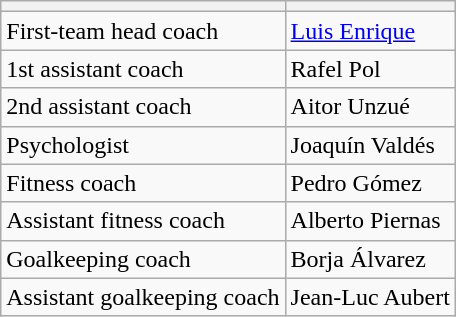<table class="wikitable plainrowheaders sortable" style="text-align:left">
<tr>
<th></th>
<th></th>
</tr>
<tr>
<td>First-team head coach</td>
<td> <a href='#'>Luis Enrique</a></td>
</tr>
<tr>
<td>1st assistant coach</td>
<td> Rafel Pol</td>
</tr>
<tr>
<td>2nd assistant coach</td>
<td> Aitor Unzué</td>
</tr>
<tr>
<td>Psychologist</td>
<td> Joaquín Valdés</td>
</tr>
<tr>
<td>Fitness coach</td>
<td> Pedro Gómez</td>
</tr>
<tr>
<td>Assistant fitness coach</td>
<td> Alberto Piernas</td>
</tr>
<tr>
<td>Goalkeeping coach</td>
<td> Borja Álvarez</td>
</tr>
<tr>
<td>Assistant goalkeeping coach</td>
<td> Jean-Luc Aubert</td>
</tr>
</table>
